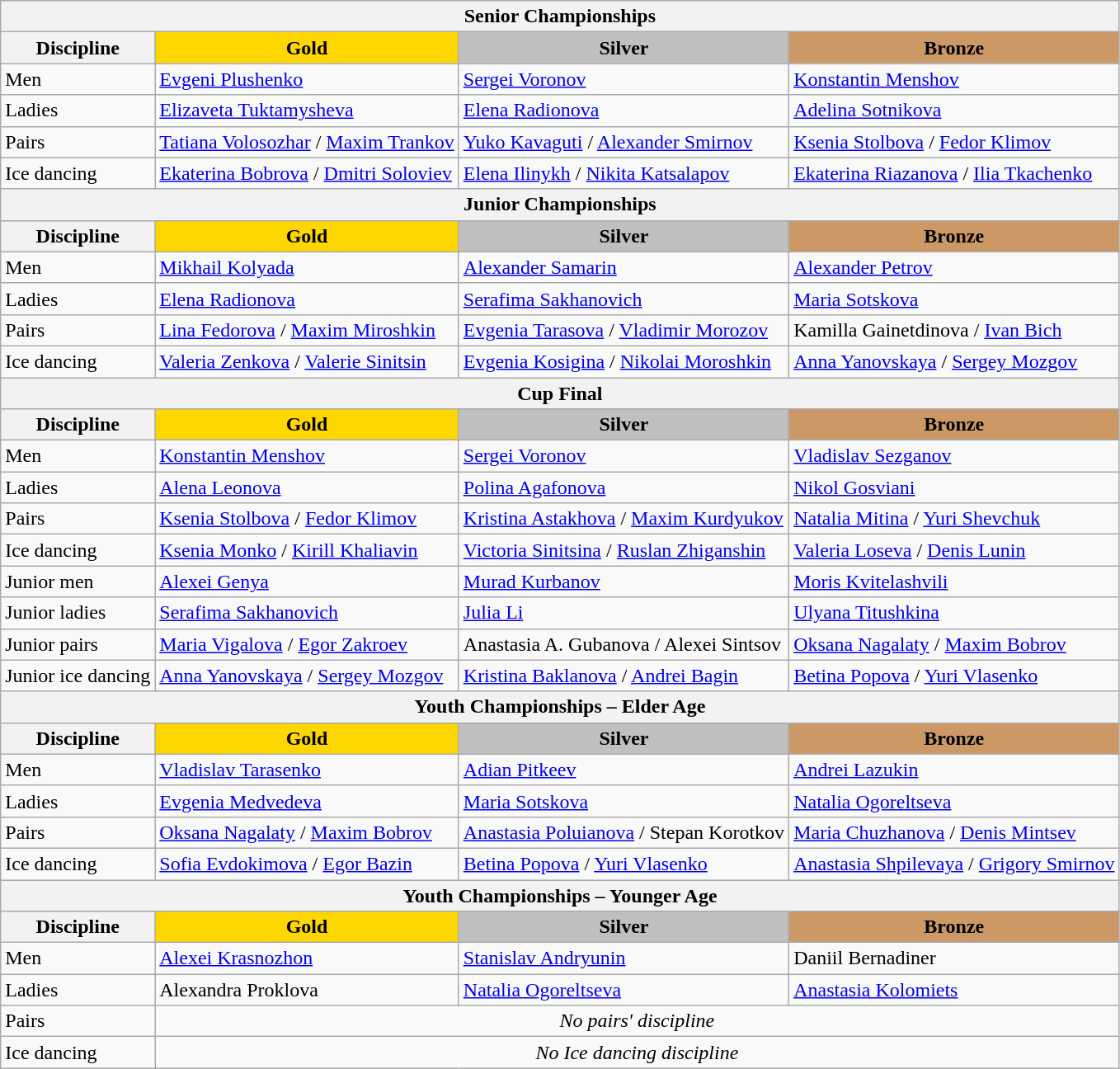<table class="wikitable">
<tr>
<th colspan=4>Senior Championships</th>
</tr>
<tr>
<th>Discipline</th>
<td align=center bgcolor=gold><strong>Gold</strong></td>
<td align=center bgcolor=silver><strong>Silver</strong></td>
<td align=center bgcolor=cc9966><strong>Bronze</strong></td>
</tr>
<tr>
<td>Men</td>
<td><a href='#'>Evgeni Plushenko</a></td>
<td><a href='#'>Sergei Voronov</a></td>
<td><a href='#'>Konstantin Menshov</a></td>
</tr>
<tr>
<td>Ladies</td>
<td><a href='#'>Elizaveta Tuktamysheva</a></td>
<td><a href='#'>Elena Radionova</a></td>
<td><a href='#'>Adelina Sotnikova</a></td>
</tr>
<tr>
<td>Pairs</td>
<td><a href='#'>Tatiana Volosozhar</a> / <a href='#'>Maxim Trankov</a></td>
<td><a href='#'>Yuko Kavaguti</a> / <a href='#'>Alexander Smirnov</a></td>
<td><a href='#'>Ksenia Stolbova</a> / <a href='#'>Fedor Klimov</a></td>
</tr>
<tr>
<td>Ice dancing</td>
<td><a href='#'>Ekaterina Bobrova</a> / <a href='#'>Dmitri Soloviev</a></td>
<td><a href='#'>Elena Ilinykh</a> / <a href='#'>Nikita Katsalapov</a></td>
<td><a href='#'>Ekaterina Riazanova</a> / <a href='#'>Ilia Tkachenko</a></td>
</tr>
<tr>
<th colspan=4>Junior Championships</th>
</tr>
<tr>
<th>Discipline</th>
<td align=center bgcolor=gold><strong>Gold</strong></td>
<td align=center bgcolor=silver><strong>Silver</strong></td>
<td align=center bgcolor=cc9966><strong>Bronze</strong></td>
</tr>
<tr>
<td>Men</td>
<td><a href='#'>Mikhail Kolyada</a></td>
<td><a href='#'>Alexander Samarin</a></td>
<td><a href='#'>Alexander Petrov</a></td>
</tr>
<tr>
<td>Ladies</td>
<td><a href='#'>Elena Radionova</a></td>
<td><a href='#'>Serafima Sakhanovich</a></td>
<td><a href='#'>Maria Sotskova</a></td>
</tr>
<tr>
<td>Pairs</td>
<td><a href='#'>Lina Fedorova</a> / <a href='#'>Maxim Miroshkin</a></td>
<td><a href='#'>Evgenia Tarasova</a> / <a href='#'>Vladimir Morozov</a></td>
<td>Kamilla Gainetdinova / <a href='#'>Ivan Bich</a></td>
</tr>
<tr>
<td>Ice dancing</td>
<td><a href='#'>Valeria Zenkova</a> / <a href='#'>Valerie Sinitsin</a></td>
<td><a href='#'>Evgenia Kosigina</a> / <a href='#'>Nikolai Moroshkin</a></td>
<td><a href='#'>Anna Yanovskaya</a> / <a href='#'>Sergey Mozgov</a></td>
</tr>
<tr>
<th colspan=4>Cup Final</th>
</tr>
<tr>
<th>Discipline</th>
<td align=center bgcolor=gold><strong>Gold</strong></td>
<td align=center bgcolor=silver><strong>Silver</strong></td>
<td align=center bgcolor=cc9966><strong>Bronze</strong></td>
</tr>
<tr>
<td>Men</td>
<td><a href='#'>Konstantin Menshov</a></td>
<td><a href='#'>Sergei Voronov</a></td>
<td><a href='#'>Vladislav Sezganov</a></td>
</tr>
<tr>
<td>Ladies</td>
<td><a href='#'>Alena Leonova</a></td>
<td><a href='#'>Polina Agafonova</a></td>
<td><a href='#'>Nikol Gosviani</a></td>
</tr>
<tr>
<td>Pairs</td>
<td><a href='#'>Ksenia Stolbova</a> / <a href='#'>Fedor Klimov</a></td>
<td><a href='#'>Kristina Astakhova</a> / <a href='#'>Maxim Kurdyukov</a></td>
<td><a href='#'>Natalia Mitina</a> / <a href='#'>Yuri Shevchuk</a></td>
</tr>
<tr>
<td>Ice dancing</td>
<td><a href='#'>Ksenia Monko</a> / <a href='#'>Kirill Khaliavin</a></td>
<td><a href='#'>Victoria Sinitsina</a> / <a href='#'>Ruslan Zhiganshin</a></td>
<td><a href='#'>Valeria Loseva</a> / <a href='#'>Denis Lunin</a></td>
</tr>
<tr>
<td>Junior men</td>
<td><a href='#'>Alexei Genya</a></td>
<td><a href='#'>Murad Kurbanov</a></td>
<td><a href='#'>Moris Kvitelashvili</a></td>
</tr>
<tr>
<td>Junior ladies</td>
<td><a href='#'>Serafima Sakhanovich</a></td>
<td><a href='#'>Julia Li</a></td>
<td><a href='#'>Ulyana Titushkina</a></td>
</tr>
<tr>
<td>Junior pairs</td>
<td><a href='#'>Maria Vigalova</a> / <a href='#'>Egor Zakroev</a></td>
<td>Anastasia A. Gubanova / Alexei Sintsov</td>
<td><a href='#'>Oksana Nagalaty</a> / <a href='#'>Maxim Bobrov</a></td>
</tr>
<tr>
<td>Junior ice dancing</td>
<td><a href='#'>Anna Yanovskaya</a> / <a href='#'>Sergey Mozgov</a></td>
<td><a href='#'>Kristina Baklanova</a> / <a href='#'>Andrei Bagin</a></td>
<td><a href='#'>Betina Popova</a> / <a href='#'>Yuri Vlasenko</a></td>
</tr>
<tr>
<th colspan=4>Youth Championships – Elder Age</th>
</tr>
<tr>
<th>Discipline</th>
<td align=center bgcolor=gold><strong>Gold</strong></td>
<td align=center bgcolor=silver><strong>Silver</strong></td>
<td align=center bgcolor=cc9966><strong>Bronze</strong></td>
</tr>
<tr>
<td>Men</td>
<td><a href='#'>Vladislav Tarasenko</a></td>
<td><a href='#'>Adian Pitkeev</a></td>
<td><a href='#'>Andrei Lazukin</a></td>
</tr>
<tr>
<td>Ladies</td>
<td><a href='#'>Evgenia Medvedeva</a></td>
<td><a href='#'>Maria Sotskova</a></td>
<td><a href='#'>Natalia Ogoreltseva</a></td>
</tr>
<tr>
<td>Pairs</td>
<td><a href='#'>Oksana Nagalaty</a> / <a href='#'>Maxim Bobrov</a></td>
<td><a href='#'>Anastasia Poluianova</a> / Stepan Korotkov</td>
<td><a href='#'>Maria Chuzhanova</a> / <a href='#'>Denis Mintsev</a></td>
</tr>
<tr>
<td>Ice dancing</td>
<td><a href='#'>Sofia Evdokimova</a> / <a href='#'>Egor Bazin</a></td>
<td><a href='#'>Betina Popova</a> / <a href='#'>Yuri Vlasenko</a></td>
<td><a href='#'>Anastasia Shpilevaya</a> / <a href='#'>Grigory Smirnov</a></td>
</tr>
<tr>
<th colspan=4>Youth Championships – Younger Age</th>
</tr>
<tr>
<th>Discipline</th>
<td align=center bgcolor=gold><strong>Gold</strong></td>
<td align=center bgcolor=silver><strong>Silver</strong></td>
<td align=center bgcolor=cc9966><strong>Bronze</strong></td>
</tr>
<tr>
<td>Men</td>
<td><a href='#'>Alexei Krasnozhon</a></td>
<td><a href='#'>Stanislav Andryunin</a></td>
<td>Daniil Bernadiner</td>
</tr>
<tr>
<td>Ladies</td>
<td>Alexandra Proklova</td>
<td><a href='#'>Natalia Ogoreltseva</a></td>
<td><a href='#'>Anastasia Kolomiets</a></td>
</tr>
<tr>
<td>Pairs</td>
<td colspan=3 align=center><em>No pairs' discipline</em></td>
</tr>
<tr>
<td>Ice dancing</td>
<td colspan=3 align=center><em>No Ice dancing discipline</em></td>
</tr>
</table>
